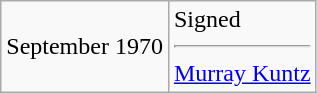<table class="wikitable">
<tr>
<td>September 1970</td>
<td valign="top">Signed<hr><a href='#'>Murray Kuntz</a></td>
</tr>
</table>
